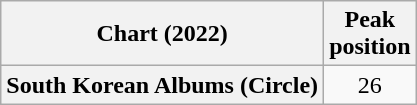<table class="wikitable plainrowheaders" style="text-align:center">
<tr>
<th>Chart (2022)</th>
<th>Peak<br>position</th>
</tr>
<tr>
<th scope="row">South Korean Albums (Circle)</th>
<td>26</td>
</tr>
</table>
